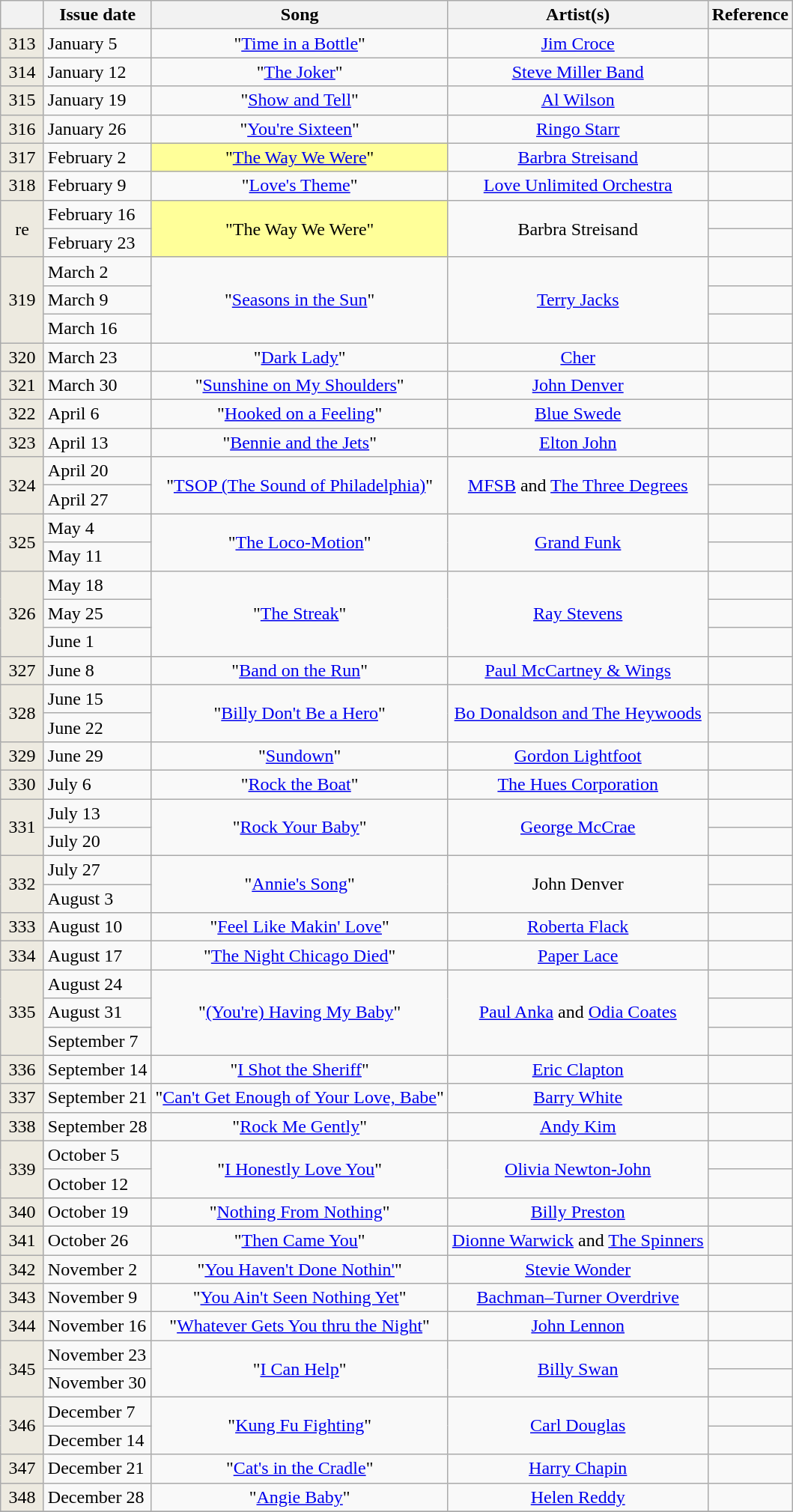<table class="wikitable">
<tr>
<th width=31></th>
<th>Issue date</th>
<th>Song</th>
<th>Artist(s)</th>
<th>Reference</th>
</tr>
<tr>
<td bgcolor=#EDEAE0 align=center rowspan=1>313</td>
<td>January 5</td>
<td align="center">"<a href='#'>Time in a Bottle</a>"</td>
<td align="center"><a href='#'>Jim Croce</a></td>
<td align="center"></td>
</tr>
<tr>
<td bgcolor=#EDEAE0 align=center rowspan=1>314</td>
<td>January 12</td>
<td align="center">"<a href='#'>The Joker</a>"</td>
<td align="center"><a href='#'>Steve Miller Band</a></td>
<td align="center"></td>
</tr>
<tr>
<td bgcolor=#EDEAE0 align=center rowspan=1>315</td>
<td>January 19</td>
<td align="center">"<a href='#'>Show and Tell</a>"</td>
<td align="center"><a href='#'>Al Wilson</a></td>
<td align="center"></td>
</tr>
<tr>
<td bgcolor=#EDEAE0 align=center rowspan=1>316</td>
<td>January 26</td>
<td align="center">"<a href='#'>You're Sixteen</a>"</td>
<td align="center"><a href='#'>Ringo Starr</a></td>
<td align="center"></td>
</tr>
<tr>
<td bgcolor=#EDEAE0 align=center rowspan=1>317</td>
<td>February 2</td>
<td bgcolor=#FFFF99 align="center">"<a href='#'>The Way We Were</a>"</td>
<td align="center"><a href='#'>Barbra Streisand</a></td>
<td align="center"></td>
</tr>
<tr>
<td bgcolor=#EDEAE0 align=center rowspan=1>318</td>
<td>February 9</td>
<td align="center">"<a href='#'>Love's Theme</a>"</td>
<td align="center"><a href='#'>Love Unlimited Orchestra</a></td>
<td align="center"></td>
</tr>
<tr>
<td bgcolor=#EDEAE0 align=center rowspan=2>re</td>
<td>February 16</td>
<td bgcolor=#FFFF99 rowspan="2" align="center">"The Way We Were"</td>
<td rowspan="2" align="center">Barbra Streisand</td>
<td align="center"></td>
</tr>
<tr>
<td>February 23</td>
<td align="center"></td>
</tr>
<tr>
<td bgcolor=#EDEAE0 align=center rowspan=3>319</td>
<td>March 2</td>
<td align="center" rowspan="3">"<a href='#'>Seasons in the Sun</a>"</td>
<td align="center" rowspan="3"><a href='#'>Terry Jacks</a></td>
<td align="center"></td>
</tr>
<tr>
<td>March 9</td>
<td align="center"></td>
</tr>
<tr>
<td>March 16</td>
<td align="center"></td>
</tr>
<tr>
<td bgcolor=#EDEAE0 align=center rowspan=1>320</td>
<td>March 23</td>
<td align="center">"<a href='#'>Dark Lady</a>"</td>
<td align="center"><a href='#'>Cher</a></td>
<td align="center"></td>
</tr>
<tr>
<td bgcolor=#EDEAE0 align=center rowspan=1>321</td>
<td>March 30</td>
<td align="center">"<a href='#'>Sunshine on My Shoulders</a>"</td>
<td align="center"><a href='#'>John Denver</a></td>
<td align="center"></td>
</tr>
<tr>
<td bgcolor=#EDEAE0 align=center rowspan=1>322</td>
<td>April 6</td>
<td align="center">"<a href='#'>Hooked on a Feeling</a>"</td>
<td align="center"><a href='#'>Blue Swede</a></td>
<td align="center"></td>
</tr>
<tr>
<td bgcolor=#EDEAE0 align=center rowspan=1>323</td>
<td>April 13</td>
<td align="center">"<a href='#'>Bennie and the Jets</a>"</td>
<td align="center"><a href='#'>Elton John</a></td>
<td align="center"></td>
</tr>
<tr>
<td bgcolor=#EDEAE0 align=center rowspan=2>324</td>
<td>April 20</td>
<td align="center" rowspan="2">"<a href='#'>TSOP (The Sound of Philadelphia)</a>"</td>
<td align="center" rowspan="2"><a href='#'>MFSB</a> and <a href='#'>The Three Degrees</a></td>
<td align="center"></td>
</tr>
<tr>
<td>April 27</td>
<td align="center"></td>
</tr>
<tr>
<td bgcolor=#EDEAE0 align=center rowspan=2>325</td>
<td>May 4</td>
<td rowspan="2" align="center">"<a href='#'>The Loco-Motion</a>"</td>
<td align="center" rowspan="2"><a href='#'>Grand Funk</a></td>
<td align="center"></td>
</tr>
<tr>
<td>May 11</td>
<td align="center"></td>
</tr>
<tr>
<td bgcolor=#EDEAE0 align=center rowspan=3>326</td>
<td>May 18</td>
<td align="center" rowspan="3">"<a href='#'>The Streak</a>"</td>
<td align="center" rowspan="3"><a href='#'>Ray Stevens</a></td>
<td align="center"></td>
</tr>
<tr>
<td>May 25</td>
<td align="center"></td>
</tr>
<tr>
<td>June 1</td>
<td align="center"></td>
</tr>
<tr>
<td bgcolor=#EDEAE0 align=center rowspan=1>327</td>
<td>June 8</td>
<td align="center">"<a href='#'>Band on the Run</a>"</td>
<td align="center"><a href='#'>Paul McCartney & Wings</a></td>
<td align="center"></td>
</tr>
<tr>
<td bgcolor=#EDEAE0 align=center rowspan=2>328</td>
<td>June 15</td>
<td align="center" rowspan="2">"<a href='#'>Billy Don't Be a Hero</a>"</td>
<td align="center" rowspan="2"><a href='#'>Bo Donaldson and The Heywoods</a></td>
<td align="center"></td>
</tr>
<tr>
<td>June 22</td>
<td align="center"></td>
</tr>
<tr>
<td bgcolor=#EDEAE0 align=center rowspan=1>329</td>
<td>June 29</td>
<td align="center">"<a href='#'>Sundown</a>"</td>
<td align="center"><a href='#'>Gordon Lightfoot</a></td>
<td align="center"></td>
</tr>
<tr>
<td bgcolor=#EDEAE0 align=center rowspan=1>330</td>
<td>July 6</td>
<td align="center">"<a href='#'>Rock the Boat</a>"</td>
<td align="center"><a href='#'>The Hues Corporation</a></td>
<td align="center"></td>
</tr>
<tr>
<td bgcolor=#EDEAE0 align=center rowspan=2>331</td>
<td>July 13</td>
<td align="center" rowspan="2">"<a href='#'>Rock Your Baby</a>"</td>
<td align="center" rowspan="2"><a href='#'>George McCrae</a></td>
<td align="center"></td>
</tr>
<tr>
<td>July 20</td>
<td align="center"></td>
</tr>
<tr>
<td bgcolor=#EDEAE0 align=center rowspan=2>332</td>
<td>July 27</td>
<td align="center" rowspan="2">"<a href='#'>Annie's Song</a>"</td>
<td align="center" rowspan="2">John Denver</td>
<td align="center"></td>
</tr>
<tr>
<td>August 3</td>
<td align="center"></td>
</tr>
<tr>
<td bgcolor=#EDEAE0 align=center rowspan=1>333</td>
<td>August 10</td>
<td align="center">"<a href='#'>Feel Like Makin' Love</a>"</td>
<td align="center"><a href='#'>Roberta Flack</a></td>
<td align="center"></td>
</tr>
<tr>
<td bgcolor=#EDEAE0 align=center rowspan=1>334</td>
<td>August 17</td>
<td align="center">"<a href='#'>The Night Chicago Died</a>"</td>
<td align="center"><a href='#'>Paper Lace</a></td>
<td align="center"></td>
</tr>
<tr>
<td bgcolor=#EDEAE0 align=center rowspan=3>335</td>
<td>August 24</td>
<td align="center" rowspan="3">"<a href='#'>(You're) Having My Baby</a>"</td>
<td align="center" rowspan="3"><a href='#'>Paul Anka</a> and <a href='#'>Odia Coates</a></td>
<td align="center"></td>
</tr>
<tr>
<td>August 31</td>
<td align="center"></td>
</tr>
<tr>
<td>September 7</td>
<td align="center"></td>
</tr>
<tr>
<td bgcolor=#EDEAE0 align=center rowspan=1>336</td>
<td>September 14</td>
<td align="center">"<a href='#'>I Shot the Sheriff</a>"</td>
<td align="center"><a href='#'>Eric Clapton</a></td>
<td align="center"></td>
</tr>
<tr>
<td bgcolor=#EDEAE0 align=center rowspan=1>337</td>
<td>September 21</td>
<td align="center">"<a href='#'>Can't Get Enough of Your Love, Babe</a>"</td>
<td align="center"><a href='#'>Barry White</a></td>
<td align="center"></td>
</tr>
<tr>
<td bgcolor=#EDEAE0 align=center rowspan=1>338</td>
<td>September 28</td>
<td align="center">"<a href='#'>Rock Me Gently</a>"</td>
<td align="center"><a href='#'>Andy Kim</a></td>
<td align="center"></td>
</tr>
<tr>
<td bgcolor=#EDEAE0 align=center rowspan=2>339</td>
<td>October 5</td>
<td align="center" rowspan="2">"<a href='#'>I Honestly Love You</a>"</td>
<td align="center" rowspan="2"><a href='#'>Olivia Newton-John</a></td>
<td align="center"></td>
</tr>
<tr>
<td>October 12</td>
<td align="center"></td>
</tr>
<tr>
<td bgcolor=#EDEAE0 align=center rowspan=1>340</td>
<td>October 19</td>
<td align="center">"<a href='#'>Nothing From Nothing</a>"</td>
<td align="center"><a href='#'>Billy Preston</a></td>
<td align="center"></td>
</tr>
<tr>
<td bgcolor=#EDEAE0 align=center rowspan=1>341</td>
<td>October 26</td>
<td align="center">"<a href='#'>Then Came You</a>"</td>
<td align="center"><a href='#'>Dionne Warwick</a> and <a href='#'>The Spinners</a></td>
<td align="center"></td>
</tr>
<tr>
<td bgcolor=#EDEAE0 align=center rowspan=1>342</td>
<td>November 2</td>
<td align="center">"<a href='#'>You Haven't Done Nothin'</a>"</td>
<td align="center"><a href='#'>Stevie Wonder</a></td>
<td align="center"></td>
</tr>
<tr>
<td bgcolor=#EDEAE0 align=center rowspan=1>343</td>
<td>November 9<br></td>
<td align="center">"<a href='#'>You Ain't Seen Nothing Yet</a>"</td>
<td align="center"><a href='#'>Bachman–Turner Overdrive</a></td>
<td align="center"></td>
</tr>
<tr>
<td bgcolor=#EDEAE0 align=center rowspan=1>344</td>
<td>November 16</td>
<td align="center">"<a href='#'>Whatever Gets You thru the Night</a>"</td>
<td align="center"><a href='#'>John Lennon</a></td>
<td align="center"></td>
</tr>
<tr>
<td bgcolor=#EDEAE0 align=center rowspan=2>345</td>
<td>November 23</td>
<td align="center" rowspan="2">"<a href='#'>I Can Help</a>"</td>
<td align="center" rowspan="2"><a href='#'>Billy Swan</a></td>
<td align="center"></td>
</tr>
<tr>
<td>November 30</td>
<td align="center"></td>
</tr>
<tr>
<td bgcolor=#EDEAE0 align=center rowspan=2>346</td>
<td>December 7</td>
<td align="center" rowspan="2">"<a href='#'>Kung Fu Fighting</a>"</td>
<td align="center" rowspan="2"><a href='#'>Carl Douglas</a></td>
<td align="center"></td>
</tr>
<tr>
<td>December 14</td>
<td align="center"></td>
</tr>
<tr>
<td bgcolor=#EDEAE0 align=center rowspan=1>347</td>
<td>December 21</td>
<td align="center">"<a href='#'>Cat's in the Cradle</a>"</td>
<td align="center"><a href='#'>Harry Chapin</a></td>
<td align="center"></td>
</tr>
<tr>
<td bgcolor=#EDEAE0 align=center rowspan=1>348</td>
<td>December 28</td>
<td align="center">"<a href='#'>Angie Baby</a>"</td>
<td align="center"><a href='#'>Helen Reddy</a></td>
<td align="center"></td>
</tr>
<tr>
</tr>
</table>
